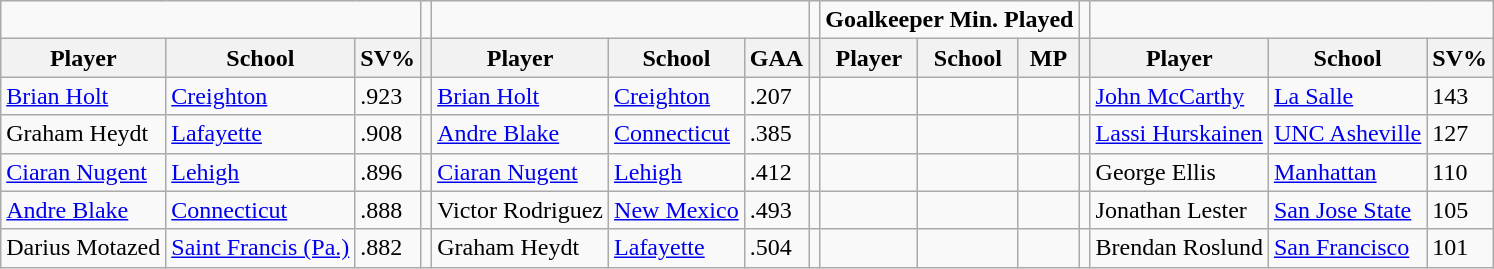<table class="wikitable" style="text-align: left;">
<tr>
<td colspan=3></td>
<td></td>
<td colspan=3></td>
<td></td>
<td colspan=3 style="text-align:center;"><strong>Goalkeeper Min. Played</strong></td>
<td></td>
<td colspan=3></td>
</tr>
<tr>
<th>Player</th>
<th>School</th>
<th>SV%</th>
<th></th>
<th>Player</th>
<th>School</th>
<th>GAA</th>
<th></th>
<th>Player</th>
<th>School</th>
<th>MP</th>
<th></th>
<th>Player</th>
<th>School</th>
<th>SV%</th>
</tr>
<tr>
<td align="left"> <a href='#'>Brian Holt</a></td>
<td><a href='#'>Creighton</a></td>
<td>.923</td>
<td></td>
<td> <a href='#'>Brian Holt</a></td>
<td><a href='#'>Creighton</a></td>
<td>.207</td>
<td></td>
<td></td>
<td></td>
<td></td>
<td></td>
<td> <a href='#'>John McCarthy</a></td>
<td><a href='#'>La Salle</a></td>
<td>143</td>
</tr>
<tr>
<td align="left"> Graham Heydt</td>
<td><a href='#'>Lafayette</a></td>
<td>.908</td>
<td></td>
<td> <a href='#'>Andre Blake</a></td>
<td><a href='#'>Connecticut</a></td>
<td>.385</td>
<td></td>
<td></td>
<td></td>
<td></td>
<td></td>
<td> <a href='#'>Lassi Hurskainen</a></td>
<td><a href='#'>UNC Asheville</a></td>
<td>127</td>
</tr>
<tr>
<td align="left"> <a href='#'>Ciaran Nugent</a></td>
<td><a href='#'>Lehigh</a></td>
<td>.896</td>
<td></td>
<td> <a href='#'>Ciaran Nugent</a></td>
<td><a href='#'>Lehigh</a></td>
<td>.412</td>
<td></td>
<td></td>
<td></td>
<td></td>
<td></td>
<td> George Ellis</td>
<td><a href='#'>Manhattan</a></td>
<td>110</td>
</tr>
<tr>
<td align="left"> <a href='#'>Andre Blake</a></td>
<td><a href='#'>Connecticut</a></td>
<td>.888</td>
<td></td>
<td> Victor Rodriguez</td>
<td><a href='#'>New Mexico</a></td>
<td>.493</td>
<td></td>
<td></td>
<td></td>
<td></td>
<td></td>
<td> Jonathan Lester</td>
<td><a href='#'>San Jose State</a></td>
<td>105</td>
</tr>
<tr>
<td align="left"> Darius Motazed</td>
<td><a href='#'>Saint Francis (Pa.)</a></td>
<td>.882</td>
<td></td>
<td> Graham Heydt</td>
<td><a href='#'>Lafayette</a></td>
<td>.504</td>
<td></td>
<td></td>
<td></td>
<td></td>
<td></td>
<td> Brendan Roslund</td>
<td><a href='#'>San Francisco</a></td>
<td>101</td>
</tr>
</table>
